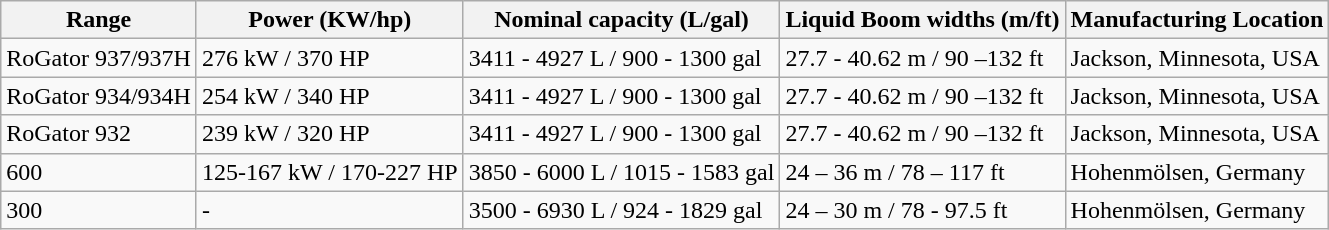<table class="wikitable sortable">
<tr>
<th>Range</th>
<th>Power (KW/hp)</th>
<th>Nominal capacity (L/gal)</th>
<th>Liquid Boom widths (m/ft)</th>
<th>Manufacturing Location</th>
</tr>
<tr>
<td>RoGator 937/937H</td>
<td>276 kW / 370 HP</td>
<td>3411 - 4927 L / 900 - 1300 gal</td>
<td>27.7 - 40.62 m / 90 –132 ft</td>
<td>Jackson, Minnesota, USA</td>
</tr>
<tr>
<td>RoGator 934/934H</td>
<td>254 kW / 340 HP</td>
<td>3411 - 4927 L / 900 - 1300 gal</td>
<td>27.7 - 40.62 m / 90 –132 ft</td>
<td>Jackson, Minnesota, USA</td>
</tr>
<tr>
<td>RoGator 932</td>
<td>239 kW / 320 HP</td>
<td>3411 - 4927 L / 900 - 1300 gal</td>
<td>27.7 - 40.62 m / 90 –132 ft</td>
<td>Jackson, Minnesota, USA</td>
</tr>
<tr>
<td>600</td>
<td>125-167 kW / 170-227 HP</td>
<td>3850 - 6000 L / 1015 - 1583 gal</td>
<td>24 – 36 m / 78 – 117 ft</td>
<td>Hohenmölsen, Germany</td>
</tr>
<tr>
<td>300</td>
<td>-</td>
<td>3500 - 6930 L / 924 - 1829 gal</td>
<td>24 – 30 m / 78 - 97.5 ft</td>
<td>Hohenmölsen, Germany</td>
</tr>
</table>
